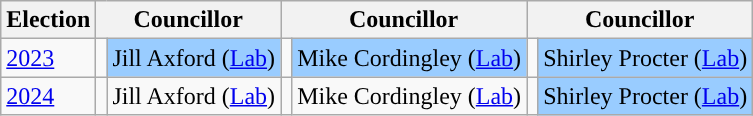<table class="wikitable">
<tr>
<th>Election</th>
<th colspan="2">Councillor</th>
<th colspan="2">Councillor</th>
<th colspan="2">Councillor</th>
</tr>
<tr>
<td><a href='#'>2023</a></td>
<td style="background-color: "></td>
<td bgcolor="#99CCFF">Jill Axford  (<a href='#'>Lab</a>)</td>
<td style="background-color: "></td>
<td bgcolor="#99CCFF">Mike Cordingley (<a href='#'>Lab</a>)</td>
<td style="background-color: "></td>
<td bgcolor="#99CCFF">Shirley Procter (<a href='#'>Lab</a>)</td>
</tr>
<tr>
<td><a href='#'>2024</a></td>
<td style="background-color: "></td>
<td bgcolor=>Jill Axford  (<a href='#'>Lab</a>)</td>
<td style="background-color: "></td>
<td bgcolor=>Mike Cordingley (<a href='#'>Lab</a>)</td>
<td style="background-color: "></td>
<td bgcolor="#99CCFF">Shirley Procter (<a href='#'>Lab</a>)</td>
</tr>
</table>
